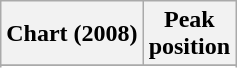<table class="wikitable">
<tr>
<th align="center">Chart (2008)</th>
<th align="center">Peak<br>position</th>
</tr>
<tr>
</tr>
<tr>
</tr>
</table>
